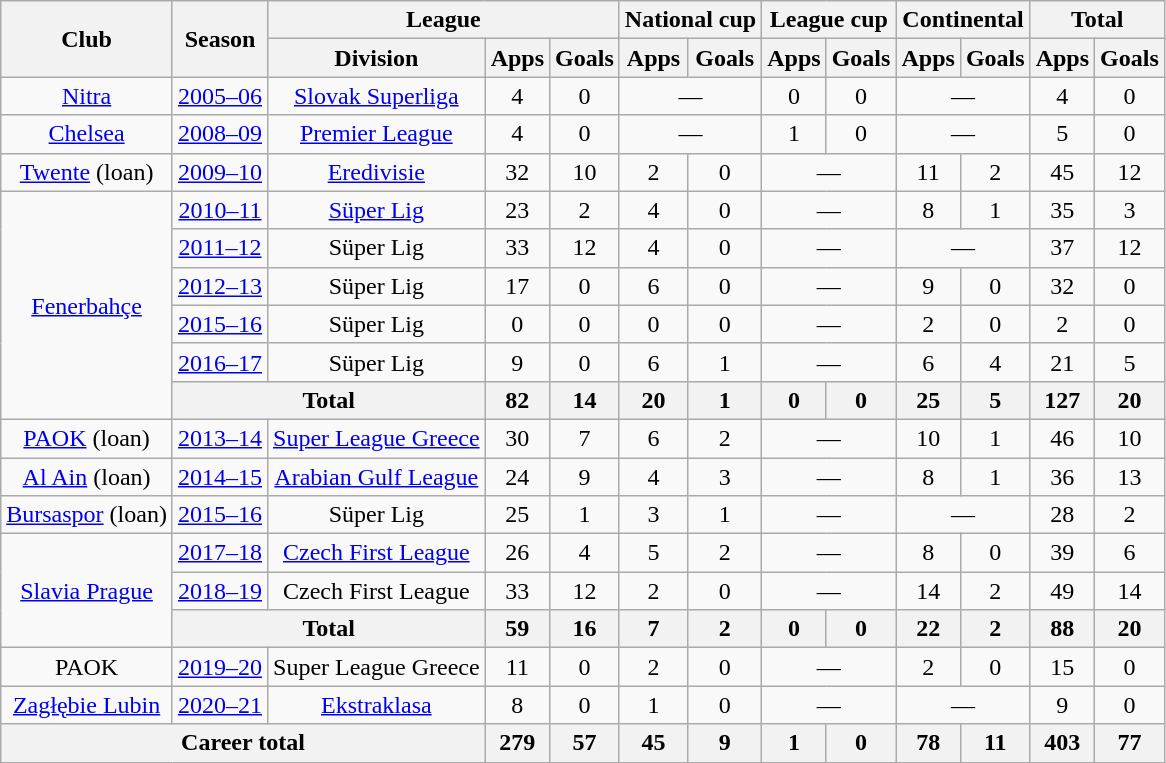<table class="wikitable" style="text-align:center">
<tr>
<th rowspan="2">Club</th>
<th rowspan="2">Season</th>
<th colspan="3">League</th>
<th colspan="2">National cup</th>
<th colspan="2">League cup</th>
<th colspan="2">Continental</th>
<th colspan="2">Total</th>
</tr>
<tr>
<th>Division</th>
<th>Apps</th>
<th>Goals</th>
<th>Apps</th>
<th>Goals</th>
<th>Apps</th>
<th>Goals</th>
<th>Apps</th>
<th>Goals</th>
<th>Apps</th>
<th>Goals</th>
</tr>
<tr>
<td><a href='#'>Nitra</a></td>
<td><a href='#'>2005–06</a></td>
<td><a href='#'>Slovak Superliga</a></td>
<td>4</td>
<td>0</td>
<td colspan="2">—</td>
<td>0</td>
<td>0</td>
<td colspan="2">—</td>
<td>4</td>
<td>0</td>
</tr>
<tr>
<td><a href='#'>Chelsea</a></td>
<td><a href='#'>2008–09</a></td>
<td><a href='#'>Premier League</a></td>
<td>4</td>
<td>0</td>
<td colspan="2">—</td>
<td>1</td>
<td>0</td>
<td colspan="2">—</td>
<td>5</td>
<td>0</td>
</tr>
<tr>
<td><a href='#'>Twente</a> (loan)</td>
<td><a href='#'>2009–10</a></td>
<td><a href='#'>Eredivisie</a></td>
<td>32</td>
<td>10</td>
<td>2</td>
<td>0</td>
<td colspan="2">—</td>
<td>11</td>
<td>2</td>
<td>45</td>
<td>12</td>
</tr>
<tr>
<td rowspan="6"><a href='#'>Fenerbahçe</a></td>
<td><a href='#'>2010–11</a></td>
<td><a href='#'>Süper Lig</a></td>
<td>23</td>
<td>2</td>
<td>4</td>
<td>0</td>
<td colspan="2">—</td>
<td>8</td>
<td>1</td>
<td>35</td>
<td>3</td>
</tr>
<tr>
<td><a href='#'>2011–12</a></td>
<td>Süper Lig</td>
<td>33</td>
<td>12</td>
<td>4</td>
<td>0</td>
<td colspan="2">—</td>
<td colspan="2">—</td>
<td>37</td>
<td>12</td>
</tr>
<tr>
<td><a href='#'>2012–13</a></td>
<td>Süper Lig</td>
<td>17</td>
<td>0</td>
<td>6</td>
<td>0</td>
<td colspan="2">—</td>
<td>9</td>
<td>0</td>
<td>32</td>
<td>0</td>
</tr>
<tr>
<td><a href='#'>2015–16</a></td>
<td>Süper Lig</td>
<td>0</td>
<td>0</td>
<td>0</td>
<td>0</td>
<td colspan="2">—</td>
<td>2</td>
<td>0</td>
<td>2</td>
<td>0</td>
</tr>
<tr>
<td><a href='#'>2016–17</a></td>
<td>Süper Lig</td>
<td>9</td>
<td>0</td>
<td>6</td>
<td>1</td>
<td colspan="2">—</td>
<td>6</td>
<td>4</td>
<td>21</td>
<td>5</td>
</tr>
<tr>
<th colspan="2">Total</th>
<th>82</th>
<th>14</th>
<th>20</th>
<th>1</th>
<th>0</th>
<th>0</th>
<th>25</th>
<th>5</th>
<th>127</th>
<th>20</th>
</tr>
<tr>
<td><a href='#'>PAOK</a> (loan)</td>
<td><a href='#'>2013–14</a></td>
<td><a href='#'>Super League Greece</a></td>
<td>30</td>
<td>7</td>
<td>6</td>
<td>2</td>
<td colspan="2">—</td>
<td>10</td>
<td>1</td>
<td>46</td>
<td>10</td>
</tr>
<tr>
<td><a href='#'>Al Ain</a> (loan)</td>
<td><a href='#'>2014–15</a></td>
<td><a href='#'>Arabian Gulf League</a></td>
<td>24</td>
<td>9</td>
<td>4</td>
<td>3</td>
<td colspan="2">—</td>
<td>8</td>
<td>1</td>
<td>36</td>
<td>13</td>
</tr>
<tr>
<td><a href='#'>Bursaspor</a> (loan)</td>
<td><a href='#'>2015–16</a></td>
<td>Süper Lig</td>
<td>25</td>
<td>1</td>
<td>3</td>
<td>1</td>
<td colspan="2">—</td>
<td colspan="2">—</td>
<td>28</td>
<td>2</td>
</tr>
<tr>
<td rowspan="3"><a href='#'>Slavia Prague</a></td>
<td><a href='#'>2017–18</a></td>
<td><a href='#'>Czech First League</a></td>
<td>26</td>
<td>4</td>
<td>5</td>
<td>2</td>
<td colspan="2">—</td>
<td>8</td>
<td>0</td>
<td>39</td>
<td>6</td>
</tr>
<tr>
<td><a href='#'>2018–19</a></td>
<td>Czech First League</td>
<td>33</td>
<td>12</td>
<td>2</td>
<td>0</td>
<td colspan="2">—</td>
<td>14</td>
<td>2</td>
<td>49</td>
<td>14</td>
</tr>
<tr>
<th colspan="2">Total</th>
<th>59</th>
<th>16</th>
<th>7</th>
<th>2</th>
<th>0</th>
<th>0</th>
<th>22</th>
<th>2</th>
<th>88</th>
<th>20</th>
</tr>
<tr>
<td>PAOK</td>
<td><a href='#'>2019–20</a></td>
<td>Super League Greece</td>
<td>11</td>
<td>0</td>
<td>2</td>
<td>0</td>
<td colspan="2">—</td>
<td>2</td>
<td>0</td>
<td>15</td>
<td>0</td>
</tr>
<tr>
<td><a href='#'>Zagłębie Lubin</a></td>
<td><a href='#'>2020–21</a></td>
<td><a href='#'>Ekstraklasa</a></td>
<td>8</td>
<td>0</td>
<td>1</td>
<td>0</td>
<td colspan="2">—</td>
<td colspan="2">—</td>
<td>9</td>
<td>0</td>
</tr>
<tr>
<th colspan="3">Career total</th>
<th>279</th>
<th>57</th>
<th>45</th>
<th>9</th>
<th>1</th>
<th>0</th>
<th>78</th>
<th>11</th>
<th>403</th>
<th>77</th>
</tr>
</table>
